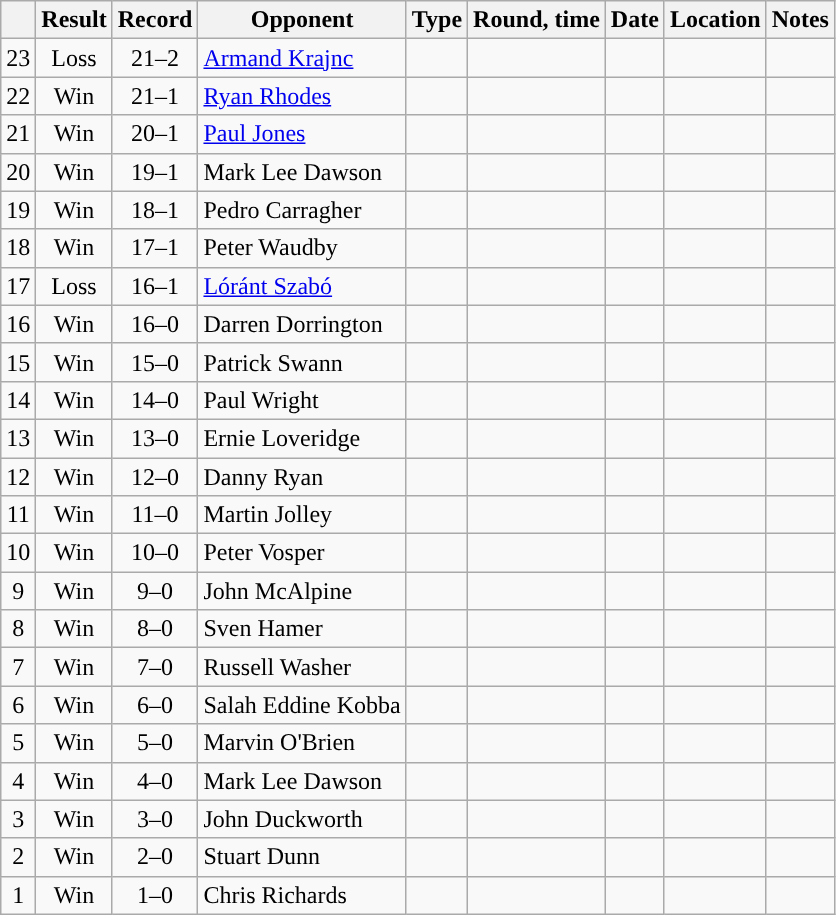<table class="wikitable" style="text-align:center">
<tr>
<th></th>
<th>Result</th>
<th>Record</th>
<th>Opponent</th>
<th>Type</th>
<th>Round, time</th>
<th>Date</th>
<th>Location</th>
<th>Notes</th>
</tr>
<tr>
<td>23</td>
<td>Loss</td>
<td>21–2</td>
<td align=left><a href='#'>Armand Krajnc</a></td>
<td></td>
<td></td>
<td></td>
<td align=left></td>
<td align=left></td>
</tr>
<tr>
<td>22</td>
<td>Win</td>
<td>21–1</td>
<td align=left><a href='#'>Ryan Rhodes</a></td>
<td></td>
<td></td>
<td></td>
<td align=left></td>
<td align=left></td>
</tr>
<tr>
<td>21</td>
<td>Win</td>
<td>20–1</td>
<td align=left><a href='#'>Paul Jones</a></td>
<td></td>
<td></td>
<td></td>
<td align=left></td>
<td align=left></td>
</tr>
<tr>
<td>20</td>
<td>Win</td>
<td>19–1</td>
<td align=left>Mark Lee Dawson</td>
<td></td>
<td></td>
<td></td>
<td align=left></td>
<td align=left></td>
</tr>
<tr>
<td>19</td>
<td>Win</td>
<td>18–1</td>
<td align=left>Pedro Carragher</td>
<td></td>
<td></td>
<td></td>
<td align=left></td>
<td align=left></td>
</tr>
<tr>
<td>18</td>
<td>Win</td>
<td>17–1</td>
<td align=left>Peter Waudby</td>
<td></td>
<td></td>
<td></td>
<td align=left></td>
<td align=left></td>
</tr>
<tr>
<td>17</td>
<td>Loss</td>
<td>16–1</td>
<td align=left><a href='#'>Lóránt Szabó</a></td>
<td></td>
<td></td>
<td></td>
<td align=left></td>
<td align=left></td>
</tr>
<tr>
<td>16</td>
<td>Win</td>
<td>16–0</td>
<td align=left>Darren Dorrington</td>
<td></td>
<td></td>
<td></td>
<td align=left></td>
<td align=left></td>
</tr>
<tr>
<td>15</td>
<td>Win</td>
<td>15–0</td>
<td align=left>Patrick Swann</td>
<td></td>
<td></td>
<td></td>
<td align=left></td>
<td align=left></td>
</tr>
<tr>
<td>14</td>
<td>Win</td>
<td>14–0</td>
<td align=left>Paul Wright</td>
<td></td>
<td></td>
<td></td>
<td align=left></td>
<td align=left></td>
</tr>
<tr>
<td>13</td>
<td>Win</td>
<td>13–0</td>
<td align=left>Ernie Loveridge</td>
<td></td>
<td></td>
<td></td>
<td align=left></td>
<td align=left></td>
</tr>
<tr>
<td>12</td>
<td>Win</td>
<td>12–0</td>
<td align=left>Danny Ryan</td>
<td></td>
<td></td>
<td></td>
<td align=left></td>
<td align=left></td>
</tr>
<tr>
<td>11</td>
<td>Win</td>
<td>11–0</td>
<td align=left>Martin Jolley</td>
<td></td>
<td></td>
<td></td>
<td align=left></td>
<td align=left></td>
</tr>
<tr>
<td>10</td>
<td>Win</td>
<td>10–0</td>
<td align=left>Peter Vosper</td>
<td></td>
<td></td>
<td></td>
<td align=left></td>
<td align=left></td>
</tr>
<tr>
<td>9</td>
<td>Win</td>
<td>9–0</td>
<td align=left>John McAlpine</td>
<td></td>
<td></td>
<td></td>
<td align=left></td>
<td align=left></td>
</tr>
<tr>
<td>8</td>
<td>Win</td>
<td>8–0</td>
<td align=left>Sven Hamer</td>
<td></td>
<td></td>
<td></td>
<td align=left></td>
<td align=left></td>
</tr>
<tr>
<td>7</td>
<td>Win</td>
<td>7–0</td>
<td align=left>Russell Washer</td>
<td></td>
<td></td>
<td></td>
<td align=left></td>
<td align=left></td>
</tr>
<tr>
<td>6</td>
<td>Win</td>
<td>6–0</td>
<td align=left>Salah Eddine Kobba</td>
<td></td>
<td></td>
<td></td>
<td align=left></td>
<td align=left></td>
</tr>
<tr>
<td>5</td>
<td>Win</td>
<td>5–0</td>
<td align=left>Marvin O'Brien</td>
<td></td>
<td></td>
<td></td>
<td align=left></td>
<td align=left></td>
</tr>
<tr>
<td>4</td>
<td>Win</td>
<td>4–0</td>
<td align=left>Mark Lee Dawson</td>
<td></td>
<td></td>
<td></td>
<td align=left></td>
<td align=left></td>
</tr>
<tr>
<td>3</td>
<td>Win</td>
<td>3–0</td>
<td align=left>John Duckworth</td>
<td></td>
<td></td>
<td></td>
<td align=left></td>
<td align=left></td>
</tr>
<tr>
<td>2</td>
<td>Win</td>
<td>2–0</td>
<td align=left>Stuart Dunn</td>
<td></td>
<td></td>
<td></td>
<td align=left></td>
<td align=left></td>
</tr>
<tr>
<td>1</td>
<td>Win</td>
<td>1–0</td>
<td align=left>Chris Richards</td>
<td></td>
<td></td>
<td></td>
<td align=left></td>
<td align=left></td>
</tr>
</table>
